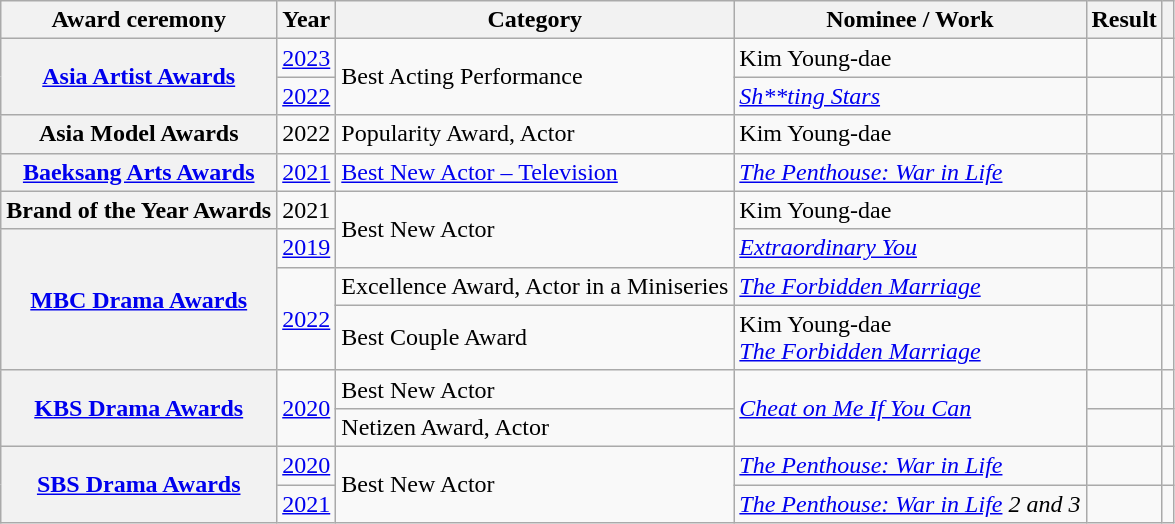<table class="wikitable plainrowheaders sortable">
<tr>
<th scope="col">Award ceremony</th>
<th scope="col">Year</th>
<th scope="col">Category</th>
<th scope="col">Nominee / Work</th>
<th scope="col">Result</th>
<th scope="col" class="unsortable"></th>
</tr>
<tr>
<th scope="row" rowspan="2"><a href='#'>Asia Artist Awards</a></th>
<td style="text-align:center"><a href='#'>2023</a></td>
<td rowspan="2">Best Acting Performance</td>
<td>Kim Young-dae</td>
<td></td>
<td style="text-align:center"></td>
</tr>
<tr>
<td style="text-align:center"><a href='#'>2022</a></td>
<td><em><a href='#'>Sh**ting Stars</a></em></td>
<td></td>
<td style="text-align:center"></td>
</tr>
<tr>
<th scope="row">Asia Model Awards</th>
<td style="text-align:center">2022</td>
<td style="text-align:left">Popularity Award, Actor</td>
<td>Kim Young-dae</td>
<td></td>
<td style="text-align:center"></td>
</tr>
<tr>
<th scope="row"><a href='#'>Baeksang Arts Awards</a></th>
<td style="text-align:center"><a href='#'>2021</a></td>
<td><a href='#'>Best New Actor – Television</a></td>
<td><em><a href='#'>The Penthouse: War in Life</a></em></td>
<td></td>
<td style="text-align:center"></td>
</tr>
<tr>
<th scope="row">Brand of the Year Awards</th>
<td style="text-align:center">2021</td>
<td rowspan="2">Best New Actor</td>
<td>Kim Young-dae</td>
<td></td>
<td style="text-align:center"></td>
</tr>
<tr>
<th scope="row"  rowspan="3"><a href='#'>MBC Drama Awards</a></th>
<td style="text-align:center"><a href='#'>2019</a></td>
<td><em><a href='#'>Extraordinary You</a></em></td>
<td></td>
<td style="text-align:center"></td>
</tr>
<tr>
<td rowspan="2" style="text-align:center"><a href='#'>2022</a></td>
<td>Excellence Award, Actor in a Miniseries</td>
<td><em><a href='#'>The Forbidden Marriage</a></em></td>
<td></td>
<td style="text-align:center"></td>
</tr>
<tr>
<td>Best Couple Award</td>
<td>Kim Young-dae <br><em><a href='#'>The Forbidden Marriage</a></em></td>
<td></td>
<td style="text-align:center"></td>
</tr>
<tr>
<th scope="row" rowspan="2"><a href='#'>KBS Drama Awards</a></th>
<td rowspan="2" style="text-align:center"><a href='#'>2020</a></td>
<td>Best New Actor</td>
<td rowspan="2"><em><a href='#'>Cheat on Me If You Can</a></em></td>
<td></td>
<td style="text-align:center"></td>
</tr>
<tr>
<td>Netizen Award, Actor</td>
<td></td>
<td style="text-align:center"></td>
</tr>
<tr>
<th scope="row" rowspan="2"><a href='#'>SBS Drama Awards</a></th>
<td style="text-align:center"><a href='#'>2020</a></td>
<td rowspan="2">Best New Actor</td>
<td><em><a href='#'>The Penthouse: War in Life</a></em></td>
<td></td>
<td style="text-align:center"></td>
</tr>
<tr>
<td style="text-align:center"><a href='#'>2021</a></td>
<td><em><a href='#'>The Penthouse: War in Life</a> 2 and 3</em></td>
<td></td>
<td style="text-align:center"></td>
</tr>
</table>
